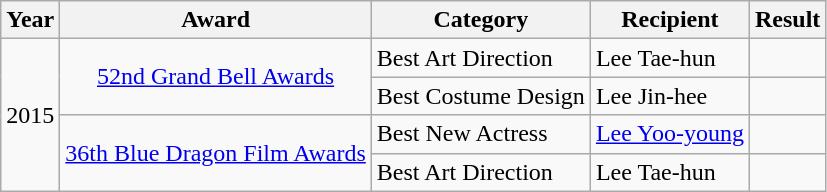<table class="wikitable">
<tr>
<th>Year</th>
<th>Award</th>
<th>Category</th>
<th>Recipient</th>
<th>Result</th>
</tr>
<tr>
<td rowspan=4>2015</td>
<td rowspan=2 style="text-align:center;"><a href='#'>52nd Grand Bell Awards</a></td>
<td>Best Art Direction</td>
<td>Lee Tae-hun</td>
<td></td>
</tr>
<tr>
<td>Best Costume Design</td>
<td>Lee Jin-hee</td>
<td></td>
</tr>
<tr>
<td rowspan=2 style="text-align:center;"><a href='#'>36th Blue Dragon Film Awards</a></td>
<td>Best New Actress</td>
<td><a href='#'>Lee Yoo-young</a></td>
<td></td>
</tr>
<tr>
<td>Best Art Direction</td>
<td>Lee Tae-hun</td>
<td></td>
</tr>
</table>
